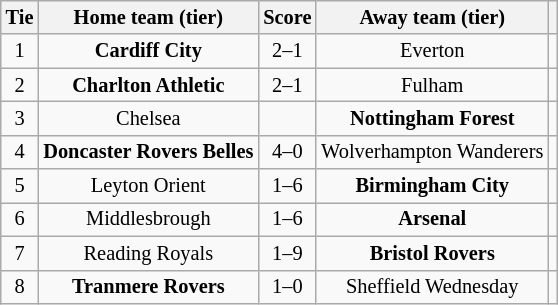<table class="wikitable" style="text-align:center; font-size:85%">
<tr>
<th>Tie</th>
<th>Home team (tier)</th>
<th>Score</th>
<th>Away team (tier)</th>
<th></th>
</tr>
<tr>
<td align="center">1</td>
<td><strong>Cardiff City</strong></td>
<td align="center">2–1</td>
<td>Everton</td>
<td></td>
</tr>
<tr>
<td align="center">2</td>
<td><strong>Charlton Athletic</strong></td>
<td align="center">2–1</td>
<td>Fulham</td>
<td></td>
</tr>
<tr>
<td align="center">3</td>
<td>Chelsea</td>
<td align="center"></td>
<td><strong>Nottingham Forest</strong></td>
<td></td>
</tr>
<tr>
<td align="center">4</td>
<td><strong>Doncaster Rovers Belles</strong></td>
<td align="center">4–0</td>
<td>Wolverhampton Wanderers</td>
<td></td>
</tr>
<tr>
<td align="center">5</td>
<td>Leyton Orient</td>
<td align="center">1–6</td>
<td><strong>Birmingham City</strong></td>
<td></td>
</tr>
<tr>
<td align="center">6</td>
<td>Middlesbrough</td>
<td align="center">1–6</td>
<td><strong>Arsenal</strong></td>
<td></td>
</tr>
<tr>
<td align="center">7</td>
<td>Reading Royals</td>
<td align="center">1–9</td>
<td><strong>Bristol Rovers</strong></td>
<td></td>
</tr>
<tr>
<td align="center">8</td>
<td><strong>Tranmere Rovers</strong></td>
<td align="center">1–0</td>
<td>Sheffield Wednesday</td>
<td></td>
</tr>
</table>
